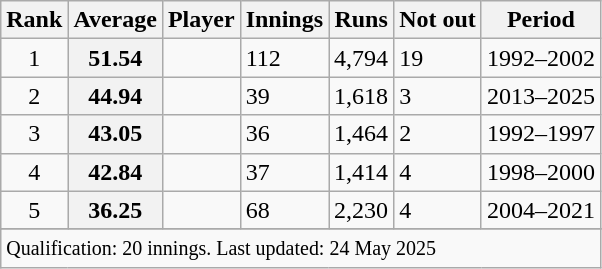<table class="wikitable plainrowheaders sortable">
<tr>
<th scope=col>Rank</th>
<th scope=col>Average</th>
<th scope=col>Player</th>
<th scope=col>Innings</th>
<th scope=col>Runs</th>
<th scope=col>Not out</th>
<th scope=col>Period</th>
</tr>
<tr>
<td align=center>1</td>
<th>51.54</th>
<td></td>
<td>112</td>
<td>4,794</td>
<td>19</td>
<td>1992–2002</td>
</tr>
<tr>
<td align=center>2</td>
<th>44.94</th>
<td></td>
<td>39</td>
<td>1,618</td>
<td>3</td>
<td>2013–2025</td>
</tr>
<tr>
<td align=center>3</td>
<th>43.05</th>
<td></td>
<td>36</td>
<td>1,464</td>
<td>2</td>
<td>1992–1997</td>
</tr>
<tr>
<td align=center>4</td>
<th>42.84</th>
<td></td>
<td>37</td>
<td>1,414</td>
<td>4</td>
<td>1998–2000</td>
</tr>
<tr>
<td align=center>5</td>
<th>36.25</th>
<td></td>
<td>68</td>
<td>2,230</td>
<td>4</td>
<td>2004–2021</td>
</tr>
<tr>
</tr>
<tr class=sortbottom>
<td colspan=7><small>Qualification: 20 innings. Last updated: 24 May 2025</small></td>
</tr>
</table>
